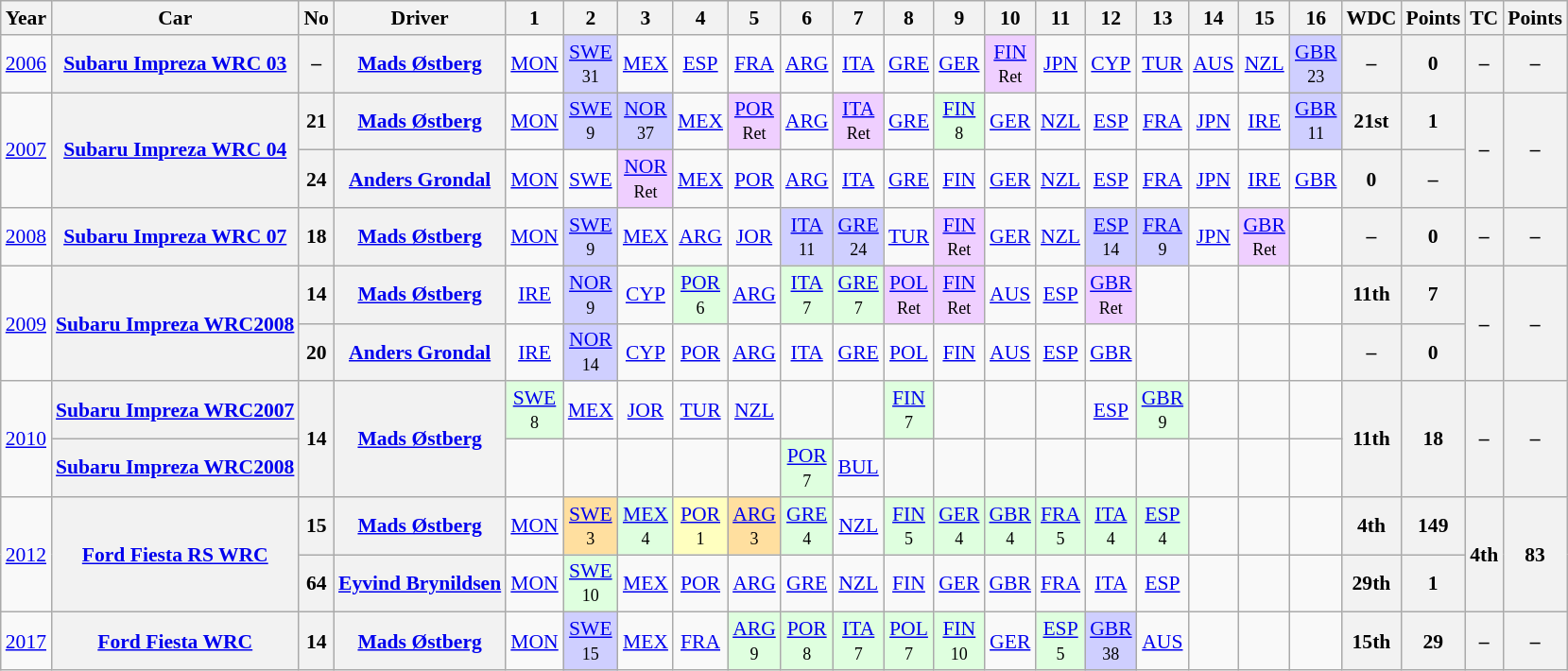<table class="wikitable" style="text-align:center; font-size:90%">
<tr>
<th>Year</th>
<th>Car</th>
<th>No</th>
<th>Driver</th>
<th>1</th>
<th>2</th>
<th>3</th>
<th>4</th>
<th>5</th>
<th>6</th>
<th>7</th>
<th>8</th>
<th>9</th>
<th>10</th>
<th>11</th>
<th>12</th>
<th>13</th>
<th>14</th>
<th>15</th>
<th>16</th>
<th>WDC</th>
<th>Points</th>
<th>TC</th>
<th>Points</th>
</tr>
<tr>
<td><a href='#'>2006</a></td>
<th><a href='#'>Subaru Impreza WRC 03</a></th>
<th>–</th>
<th> <a href='#'>Mads Østberg</a></th>
<td><a href='#'>MON</a></td>
<td style="background:#CFCFFF;"><a href='#'>SWE</a><br><small>31</small></td>
<td><a href='#'>MEX</a></td>
<td><a href='#'>ESP</a></td>
<td><a href='#'>FRA</a></td>
<td><a href='#'>ARG</a></td>
<td><a href='#'>ITA</a></td>
<td><a href='#'>GRE</a></td>
<td><a href='#'>GER</a></td>
<td style="background:#EFCFFF;"><a href='#'>FIN</a><br><small>Ret</small></td>
<td><a href='#'>JPN</a></td>
<td><a href='#'>CYP</a></td>
<td><a href='#'>TUR</a></td>
<td><a href='#'>AUS</a></td>
<td><a href='#'>NZL</a></td>
<td style="background:#CFCFFF;"><a href='#'>GBR</a><br><small>23</small></td>
<th>–</th>
<th>0</th>
<th>–</th>
<th>–</th>
</tr>
<tr>
<td rowspan=2><a href='#'>2007</a></td>
<th rowspan=2><a href='#'>Subaru Impreza WRC 04</a></th>
<th>21</th>
<th> <a href='#'>Mads Østberg</a></th>
<td><a href='#'>MON</a></td>
<td style="background:#CFCFFF;"><a href='#'>SWE</a><br><small>9</small></td>
<td style="background:#CFCFFF;"><a href='#'>NOR</a><br><small>37</small></td>
<td><a href='#'>MEX</a></td>
<td style="background:#EFCFFF;"><a href='#'>POR</a><br><small>Ret</small></td>
<td><a href='#'>ARG</a></td>
<td style="background:#EFCFFF;"><a href='#'>ITA</a><br><small>Ret</small></td>
<td><a href='#'>GRE</a></td>
<td style="background:#DFFFDF;"><a href='#'>FIN</a><br><small>8</small></td>
<td><a href='#'>GER</a></td>
<td><a href='#'>NZL</a></td>
<td><a href='#'>ESP</a></td>
<td><a href='#'>FRA</a></td>
<td><a href='#'>JPN</a></td>
<td><a href='#'>IRE</a></td>
<td style="background:#CFCFFF;"><a href='#'>GBR</a><br><small>11</small></td>
<th>21st</th>
<th>1</th>
<th rowspan=2>–</th>
<th rowspan=2>–</th>
</tr>
<tr>
<th>24</th>
<th> <a href='#'>Anders Grondal</a></th>
<td><a href='#'>MON</a></td>
<td><a href='#'>SWE</a></td>
<td style="background:#EFCFFF;"><a href='#'>NOR</a><br><small>Ret</small></td>
<td><a href='#'>MEX</a></td>
<td><a href='#'>POR</a></td>
<td><a href='#'>ARG</a></td>
<td><a href='#'>ITA</a></td>
<td><a href='#'>GRE</a></td>
<td><a href='#'>FIN</a></td>
<td><a href='#'>GER</a></td>
<td><a href='#'>NZL</a></td>
<td><a href='#'>ESP</a></td>
<td><a href='#'>FRA</a></td>
<td><a href='#'>JPN</a></td>
<td><a href='#'>IRE</a></td>
<td><a href='#'>GBR</a></td>
<th>0</th>
<th>–</th>
</tr>
<tr>
<td><a href='#'>2008</a></td>
<th><a href='#'>Subaru Impreza WRC 07</a></th>
<th>18</th>
<th> <a href='#'>Mads Østberg</a></th>
<td><a href='#'>MON</a></td>
<td style="background:#CFCFFF;"><a href='#'>SWE</a><br><small>9</small></td>
<td><a href='#'>MEX</a></td>
<td><a href='#'>ARG</a></td>
<td><a href='#'>JOR</a></td>
<td style="background:#CFCFFF;"><a href='#'>ITA</a><br><small>11</small></td>
<td style="background:#CFCFFF;"><a href='#'>GRE</a><br><small>24</small></td>
<td><a href='#'>TUR</a></td>
<td style="background:#EFCFFF;"><a href='#'>FIN</a><br><small>Ret</small></td>
<td><a href='#'>GER</a></td>
<td><a href='#'>NZL</a></td>
<td style="background:#CFCFFF;"><a href='#'>ESP</a><br><small>14</small></td>
<td style="background:#CFCFFF;"><a href='#'>FRA</a><br><small>9</small></td>
<td><a href='#'>JPN</a></td>
<td style="background:#EFCFFF;"><a href='#'>GBR</a><br><small>Ret</small></td>
<td></td>
<th>–</th>
<th>0</th>
<th>–</th>
<th>–</th>
</tr>
<tr>
<td rowspan=2><a href='#'>2009</a></td>
<th rowspan=2><a href='#'>Subaru Impreza WRC2008</a></th>
<th>14</th>
<th> <a href='#'>Mads Østberg</a></th>
<td><a href='#'>IRE</a></td>
<td style="background:#CFCFFF;"><a href='#'>NOR</a><br><small>9</small></td>
<td><a href='#'>CYP</a></td>
<td style="background:#DFFFDF;"><a href='#'>POR</a><br><small>6</small></td>
<td><a href='#'>ARG</a></td>
<td style="background:#DFFFDF;"><a href='#'>ITA</a><br><small>7</small></td>
<td style="background:#DFFFDF;"><a href='#'>GRE</a><br><small>7</small></td>
<td style="background:#EFCFFF;"><a href='#'>POL</a><br><small>Ret</small></td>
<td style="background:#EFCFFF;"><a href='#'>FIN</a><br><small>Ret</small></td>
<td><a href='#'>AUS</a></td>
<td><a href='#'>ESP</a></td>
<td style="background:#EFCFFF;"><a href='#'>GBR</a><br><small>Ret</small></td>
<td></td>
<td></td>
<td></td>
<td></td>
<th>11th</th>
<th>7</th>
<th rowspan=2>–</th>
<th rowspan=2>–</th>
</tr>
<tr>
<th>20</th>
<th> <a href='#'>Anders Grondal</a></th>
<td><a href='#'>IRE</a></td>
<td style="background:#CFCFFF;"><a href='#'>NOR</a><br><small>14</small></td>
<td><a href='#'>CYP</a></td>
<td><a href='#'>POR</a></td>
<td><a href='#'>ARG</a></td>
<td><a href='#'>ITA</a></td>
<td><a href='#'>GRE</a></td>
<td><a href='#'>POL</a></td>
<td><a href='#'>FIN</a></td>
<td><a href='#'>AUS</a></td>
<td><a href='#'>ESP</a></td>
<td><a href='#'>GBR</a></td>
<td></td>
<td></td>
<td></td>
<td></td>
<th>–</th>
<th>0</th>
</tr>
<tr>
<td rowspan=2><a href='#'>2010</a></td>
<th><a href='#'>Subaru Impreza WRC2007</a></th>
<th rowspan=2>14</th>
<th rowspan=2> <a href='#'>Mads Østberg</a></th>
<td style="background:#DFFFDF;"><a href='#'>SWE</a><br><small>8</small></td>
<td><a href='#'>MEX</a></td>
<td><a href='#'>JOR</a></td>
<td><a href='#'>TUR</a></td>
<td><a href='#'>NZL</a></td>
<td></td>
<td></td>
<td style="background:#DFFFDF;"><a href='#'>FIN</a><br><small>7</small></td>
<td></td>
<td></td>
<td></td>
<td><a href='#'>ESP</a></td>
<td style="background:#DFFFDF;"><a href='#'>GBR</a><br><small>9</small></td>
<td></td>
<td></td>
<td></td>
<th rowspan="2">11th</th>
<th rowspan="2">18</th>
<th rowspan="2">–</th>
<th rowspan="2">–</th>
</tr>
<tr>
<th><a href='#'>Subaru Impreza WRC2008</a></th>
<td></td>
<td></td>
<td></td>
<td></td>
<td></td>
<td style="background:#DFFFDF;"><a href='#'>POR</a><br><small>7</small></td>
<td><a href='#'>BUL</a></td>
<td></td>
<td></td>
<td></td>
<td></td>
<td></td>
<td></td>
<td></td>
<td></td>
<td></td>
</tr>
<tr>
<td rowspan="2"><a href='#'>2012</a></td>
<th rowspan="2"><a href='#'>Ford Fiesta RS WRC</a></th>
<th>15</th>
<th> <a href='#'>Mads Østberg</a></th>
<td><a href='#'>MON</a></td>
<td style="background:#FFDF9F;"><a href='#'>SWE</a><br><small>3</small></td>
<td style="background:#DFFFDF;"><a href='#'>MEX</a><br><small>4</small></td>
<td style="background:#FFFFBF;"><a href='#'>POR</a><br><small>1</small></td>
<td style="background:#FFDF9F;"><a href='#'>ARG</a><br><small>3</small></td>
<td style="background:#DFFFDF;"><a href='#'>GRE</a><br><small>4</small></td>
<td><a href='#'>NZL</a></td>
<td style="background:#DFFFDF;"><a href='#'>FIN</a><br><small>5</small></td>
<td style="background:#DFFFDF;"><a href='#'>GER</a><br><small>4</small></td>
<td style="background:#DFFFDF;"><a href='#'>GBR</a><br><small>4</small></td>
<td style="background:#DFFFDF;"><a href='#'>FRA</a><br><small>5</small></td>
<td style="background:#DFFFDF;"><a href='#'>ITA</a><br><small>4</small></td>
<td style="background:#DFFFDF;"><a href='#'>ESP</a><br><small>4</small></td>
<td></td>
<td></td>
<td></td>
<th>4th</th>
<th>149</th>
<th rowspan="2">4th</th>
<th rowspan="2">83</th>
</tr>
<tr>
<th>64</th>
<th> <a href='#'>Eyvind Brynildsen</a></th>
<td><a href='#'>MON</a></td>
<td style="background:#DFFFDF;"><a href='#'>SWE</a><br><small>10</small></td>
<td><a href='#'>MEX</a></td>
<td><a href='#'>POR</a></td>
<td><a href='#'>ARG</a></td>
<td><a href='#'>GRE</a></td>
<td><a href='#'>NZL</a></td>
<td><a href='#'>FIN</a></td>
<td><a href='#'>GER</a></td>
<td><a href='#'>GBR</a></td>
<td><a href='#'>FRA</a></td>
<td><a href='#'>ITA</a></td>
<td><a href='#'>ESP</a></td>
<td></td>
<td></td>
<td></td>
<th>29th</th>
<th>1</th>
</tr>
<tr>
<td><a href='#'>2017</a></td>
<th><a href='#'>Ford Fiesta WRC</a></th>
<th>14</th>
<th> <a href='#'>Mads Østberg</a></th>
<td><a href='#'>MON</a></td>
<td style="background:#CFCFFF;"><a href='#'>SWE</a><br><small>15</small></td>
<td><a href='#'>MEX</a></td>
<td><a href='#'>FRA</a></td>
<td style="background:#DFFFDF;"><a href='#'>ARG</a><br><small>9</small></td>
<td style="background:#DFFFDF;"><a href='#'>POR</a><br><small>8</small></td>
<td style="background:#DFFFDF;"><a href='#'>ITA</a><br><small>7</small></td>
<td style="background:#DFFFDF;"><a href='#'>POL</a><br><small>7</small></td>
<td style="background:#DFFFDF;"><a href='#'>FIN</a><br><small>10</small></td>
<td><a href='#'>GER</a></td>
<td style="background:#DFFFDF;"><a href='#'>ESP</a><br><small>5</small></td>
<td style="background:#CFCFFF;"><a href='#'>GBR</a><br><small>38</small></td>
<td><a href='#'>AUS</a></td>
<td></td>
<td></td>
<td></td>
<th>15th</th>
<th>29</th>
<th>–</th>
<th>–</th>
</tr>
</table>
